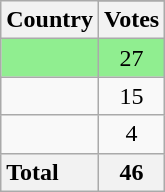<table class="wikitable" style="text-align: center;">
<tr>
<th rowspan=2>Country</th>
</tr>
<tr>
<th>Votes</th>
</tr>
<tr style="background:#90ee90;">
<td style="text-align:left;"></td>
<td>27</td>
</tr>
<tr>
<td style="text-align:left;"></td>
<td>15</td>
</tr>
<tr>
<td style="text-align:left;"></td>
<td>4</td>
</tr>
<tr>
<th style="text-align:left;">Total</th>
<th>46</th>
</tr>
</table>
